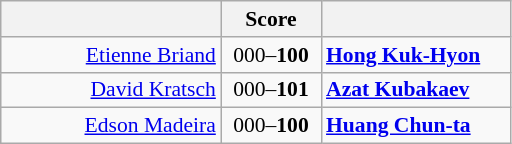<table class="wikitable" style="text-align: center; font-size:90% ">
<tr>
<th align="right" width="140"></th>
<th width="60">Score</th>
<th align="left" width="120"></th>
</tr>
<tr>
<td align=right><a href='#'>Etienne Briand</a> </td>
<td align=center>000–<strong>100</strong></td>
<td align=left> <strong><a href='#'>Hong Kuk-Hyon</a></strong></td>
</tr>
<tr>
<td align=right><a href='#'>David Kratsch</a> </td>
<td align=center>000–<strong>101</strong></td>
<td align=left> <strong><a href='#'>Azat Kubakaev</a></strong></td>
</tr>
<tr>
<td align=right><a href='#'>Edson Madeira</a> </td>
<td align=center>000–<strong>100</strong></td>
<td align=left> <strong><a href='#'>Huang Chun-ta</a></strong></td>
</tr>
</table>
